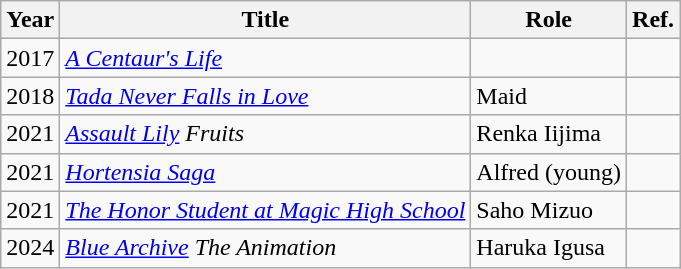<table class="wikitable sortable plainrowheaders">
<tr>
<th scope="col">Year</th>
<th scope="col">Title</th>
<th scope="col">Role</th>
<th scope="col" class="unsortable">Ref.</th>
</tr>
<tr>
<td>2017</td>
<td><em><a href='#'>A Centaur's Life</a></em></td>
<td></td>
<td></td>
</tr>
<tr>
<td>2018</td>
<td><em><a href='#'>Tada Never Falls in Love</a></em></td>
<td>Maid</td>
<td></td>
</tr>
<tr>
<td>2021</td>
<td><em><a href='#'>Assault Lily</a> Fruits</em></td>
<td>Renka Iijima</td>
<td></td>
</tr>
<tr>
<td>2021</td>
<td><em><a href='#'>Hortensia Saga</a></em></td>
<td>Alfred (young)</td>
<td></td>
</tr>
<tr>
<td>2021</td>
<td><em><a href='#'>The Honor Student at Magic High School</a></em></td>
<td>Saho Mizuo</td>
<td></td>
</tr>
<tr>
<td>2024</td>
<td><em><a href='#'>Blue Archive</a> The Animation</em></td>
<td>Haruka Igusa</td>
<td></td>
</tr>
</table>
